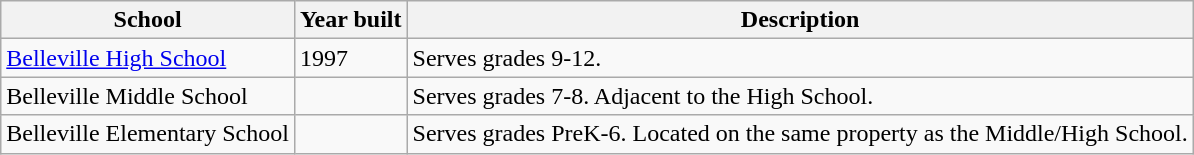<table class="wikitable">
<tr>
<th>School</th>
<th>Year built</th>
<th>Description</th>
</tr>
<tr>
<td><a href='#'>Belleville High School</a></td>
<td>1997</td>
<td>Serves grades 9-12.</td>
</tr>
<tr>
<td>Belleville Middle School</td>
<td></td>
<td>Serves grades 7-8. Adjacent to the High School.</td>
</tr>
<tr>
<td>Belleville Elementary School</td>
<td></td>
<td>Serves grades PreK-6. Located on the same property as the Middle/High School.</td>
</tr>
</table>
